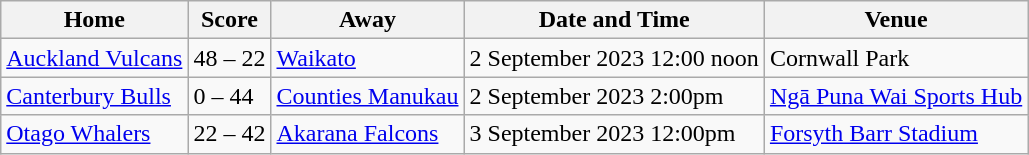<table class="wikitable">
<tr>
<th>Home</th>
<th>Score</th>
<th>Away</th>
<th>Date and Time</th>
<th>Venue</th>
</tr>
<tr>
<td> <a href='#'>Auckland Vulcans</a></td>
<td>48 – 22</td>
<td> <a href='#'>Waikato</a></td>
<td>2 September 2023 12:00 noon</td>
<td>Cornwall Park</td>
</tr>
<tr>
<td> <a href='#'>Canterbury Bulls</a></td>
<td>0 – 44</td>
<td> <a href='#'>Counties Manukau</a></td>
<td>2 September 2023 2:00pm</td>
<td><a href='#'>Ngā Puna Wai Sports Hub</a></td>
</tr>
<tr>
<td> <a href='#'>Otago Whalers</a></td>
<td>22 – 42</td>
<td> <a href='#'>Akarana Falcons</a></td>
<td>3 September 2023 12:00pm</td>
<td><a href='#'>Forsyth Barr Stadium</a></td>
</tr>
</table>
